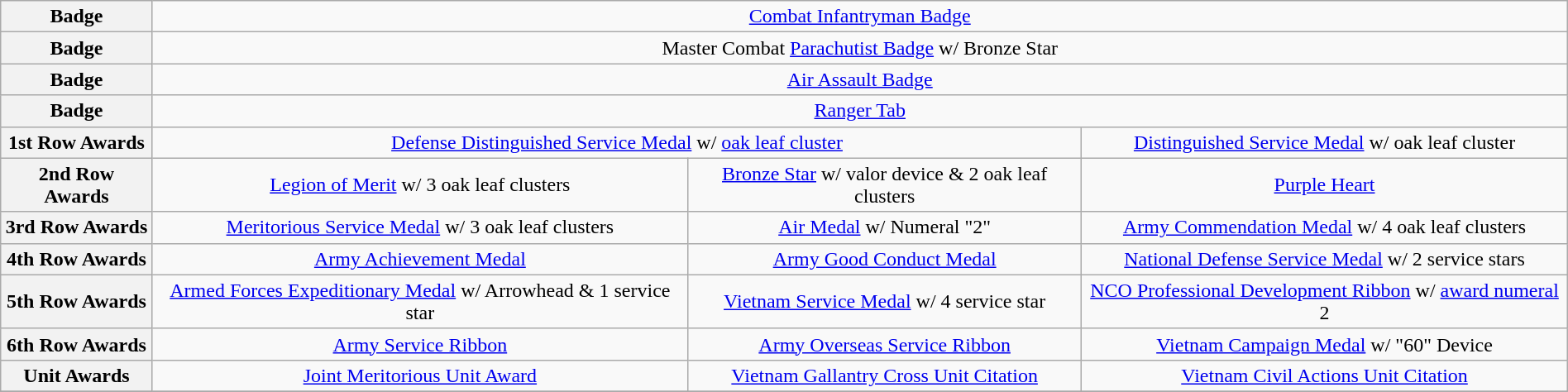<table class="wikitable" style="margin:1em auto; text-align:center;">
<tr>
<th>Badge</th>
<td colspan="3"><a href='#'>Combat Infantryman Badge</a></td>
</tr>
<tr>
<th>Badge</th>
<td colspan="3">Master Combat <a href='#'>Parachutist Badge</a> w/ Bronze Star</td>
</tr>
<tr>
<th>Badge</th>
<td colspan="3"><a href='#'>Air Assault Badge</a></td>
</tr>
<tr>
<th>Badge</th>
<td colspan="3"><a href='#'>Ranger Tab</a></td>
</tr>
<tr>
<th>1st Row Awards</th>
<td colspan="2"><a href='#'>Defense Distinguished Service Medal</a> w/ <a href='#'>oak leaf cluster</a></td>
<td><a href='#'>Distinguished Service Medal</a> w/ oak leaf cluster</td>
</tr>
<tr>
<th>2nd Row Awards</th>
<td><a href='#'>Legion of Merit</a> w/ 3 oak leaf clusters</td>
<td><a href='#'>Bronze Star</a> w/ valor device & 2 oak leaf clusters</td>
<td><a href='#'>Purple Heart</a></td>
</tr>
<tr>
<th>3rd Row Awards</th>
<td><a href='#'>Meritorious Service Medal</a> w/ 3 oak leaf clusters</td>
<td><a href='#'>Air Medal</a> w/ Numeral "2"</td>
<td><a href='#'>Army Commendation Medal</a> w/ 4 oak leaf clusters</td>
</tr>
<tr>
<th>4th Row Awards</th>
<td><a href='#'>Army Achievement Medal</a></td>
<td><a href='#'>Army Good Conduct Medal</a></td>
<td><a href='#'>National Defense Service Medal</a> w/ 2 service stars</td>
</tr>
<tr>
<th>5th Row Awards</th>
<td><a href='#'>Armed Forces Expeditionary Medal</a> w/ Arrowhead & 1 service star</td>
<td><a href='#'>Vietnam Service Medal</a> w/ 4 service star</td>
<td><a href='#'>NCO Professional Development Ribbon</a> w/ <a href='#'>award numeral</a> 2</td>
</tr>
<tr>
<th>6th Row Awards</th>
<td><a href='#'>Army Service Ribbon</a></td>
<td><a href='#'>Army Overseas Service Ribbon</a></td>
<td><a href='#'>Vietnam Campaign Medal</a> w/ "60" Device</td>
</tr>
<tr>
<th>Unit Awards</th>
<td><a href='#'>Joint Meritorious Unit Award</a></td>
<td><a href='#'>Vietnam Gallantry Cross Unit Citation</a></td>
<td><a href='#'>Vietnam Civil Actions Unit Citation</a></td>
</tr>
<tr>
</tr>
</table>
